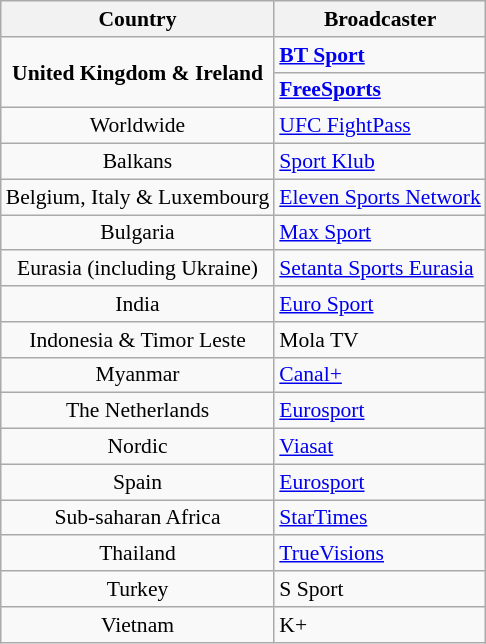<table class="sortable wikitable succession-box" style="font-size:90%;">
<tr>
<th scope="col">Country</th>
<th scope="col">Broadcaster</th>
</tr>
<tr>
<td rowspan="2" align="center"><strong>United Kingdom & Ireland</strong></td>
<td><strong><a href='#'>BT Sport</a></strong></td>
</tr>
<tr>
<td><strong><a href='#'>FreeSports</a></strong></td>
</tr>
<tr>
<td align="center">Worldwide</td>
<td><a href='#'>UFC FightPass</a></td>
</tr>
<tr>
<td align="center">Balkans</td>
<td><a href='#'>Sport Klub</a></td>
</tr>
<tr>
<td align="center">Belgium, Italy & Luxembourg</td>
<td><a href='#'>Eleven Sports Network</a></td>
</tr>
<tr>
<td align="center">Bulgaria</td>
<td><a href='#'>Max Sport</a></td>
</tr>
<tr>
<td align="center">Eurasia (including Ukraine)</td>
<td><a href='#'>Setanta Sports Eurasia</a></td>
</tr>
<tr>
<td align=center>India</td>
<td><a href='#'>Euro Sport</a></td>
</tr>
<tr>
<td align=center>Indonesia & Timor Leste</td>
<td>Mola TV</td>
</tr>
<tr>
<td align="center">Myanmar</td>
<td><a href='#'>Canal+</a></td>
</tr>
<tr>
<td align="center">The Netherlands</td>
<td><a href='#'>Eurosport</a></td>
</tr>
<tr>
<td align="center">Nordic</td>
<td><a href='#'>Viasat</a></td>
</tr>
<tr>
<td align="center">Spain</td>
<td><a href='#'>Eurosport</a></td>
</tr>
<tr>
<td align="center">Sub-saharan Africa</td>
<td><a href='#'>StarTimes</a></td>
</tr>
<tr>
<td align="center">Thailand</td>
<td><a href='#'>TrueVisions</a></td>
</tr>
<tr>
<td align="center">Turkey</td>
<td>S Sport</td>
</tr>
<tr>
<td align=center>Vietnam</td>
<td>K+</td>
</tr>
</table>
